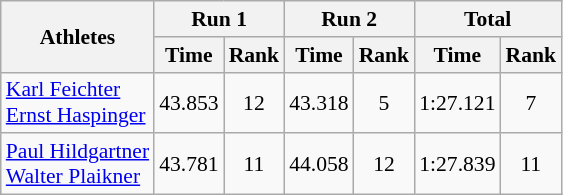<table class="wikitable" border="1" style="font-size:90%">
<tr>
<th rowspan="2">Athletes</th>
<th colspan="2">Run 1</th>
<th colspan="2">Run 2</th>
<th colspan="2">Total</th>
</tr>
<tr>
<th>Time</th>
<th>Rank</th>
<th>Time</th>
<th>Rank</th>
<th>Time</th>
<th>Rank</th>
</tr>
<tr>
<td><a href='#'>Karl Feichter</a><br><a href='#'>Ernst Haspinger</a></td>
<td align="center">43.853</td>
<td align="center">12</td>
<td align="center">43.318</td>
<td align="center">5</td>
<td align="center">1:27.121</td>
<td align="center">7</td>
</tr>
<tr>
<td><a href='#'>Paul Hildgartner</a><br><a href='#'>Walter Plaikner</a></td>
<td align="center">43.781</td>
<td align="center">11</td>
<td align="center">44.058</td>
<td align="center">12</td>
<td align="center">1:27.839</td>
<td align="center">11</td>
</tr>
</table>
